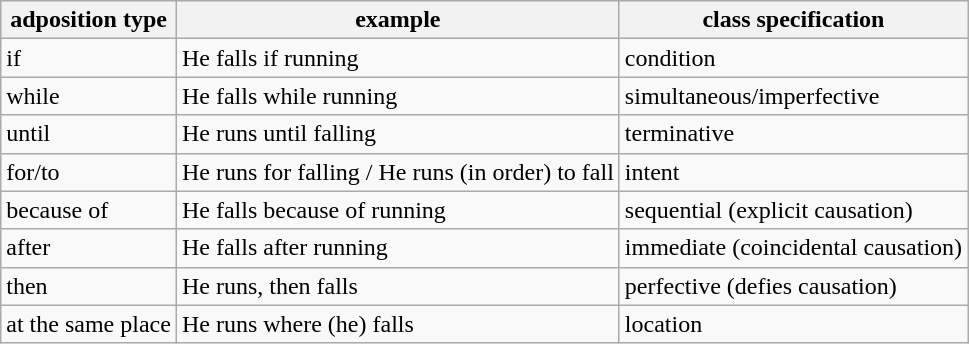<table class="wikitable">
<tr>
<th>adposition type</th>
<th>example</th>
<th>class specification</th>
</tr>
<tr>
<td>if</td>
<td>He falls if running</td>
<td>condition</td>
</tr>
<tr>
<td>while</td>
<td>He falls while running</td>
<td>simultaneous/imperfective</td>
</tr>
<tr>
<td>until</td>
<td>He runs until falling</td>
<td>terminative</td>
</tr>
<tr>
<td>for/to</td>
<td>He runs for falling / He runs (in order) to fall</td>
<td>intent</td>
</tr>
<tr>
<td>because of</td>
<td>He falls because of running</td>
<td>sequential (explicit causation)</td>
</tr>
<tr>
<td>after</td>
<td>He falls after running</td>
<td>immediate (coincidental causation)</td>
</tr>
<tr>
<td>then</td>
<td>He runs, then falls</td>
<td>perfective (defies causation)</td>
</tr>
<tr>
<td>at the same place</td>
<td>He runs where (he) falls</td>
<td>location</td>
</tr>
</table>
